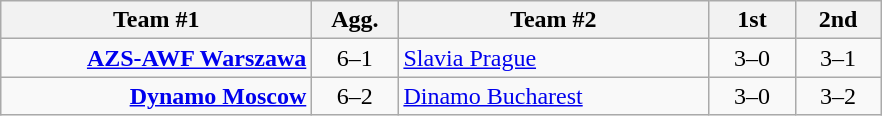<table class=wikitable style="text-align:center">
<tr>
<th width=200>Team #1</th>
<th width=50>Agg.</th>
<th width=200>Team #2</th>
<th width=50>1st</th>
<th width=50>2nd</th>
</tr>
<tr>
<td align=right><strong><a href='#'>AZS-AWF Warszawa</a></strong> </td>
<td>6–1</td>
<td align=left> <a href='#'>Slavia Prague</a></td>
<td align=center>3–0</td>
<td align=center>3–1</td>
</tr>
<tr>
<td align=right><strong><a href='#'>Dynamo Moscow</a></strong> </td>
<td>6–2</td>
<td align=left> <a href='#'>Dinamo Bucharest</a></td>
<td align=center>3–0</td>
<td align=center>3–2</td>
</tr>
</table>
